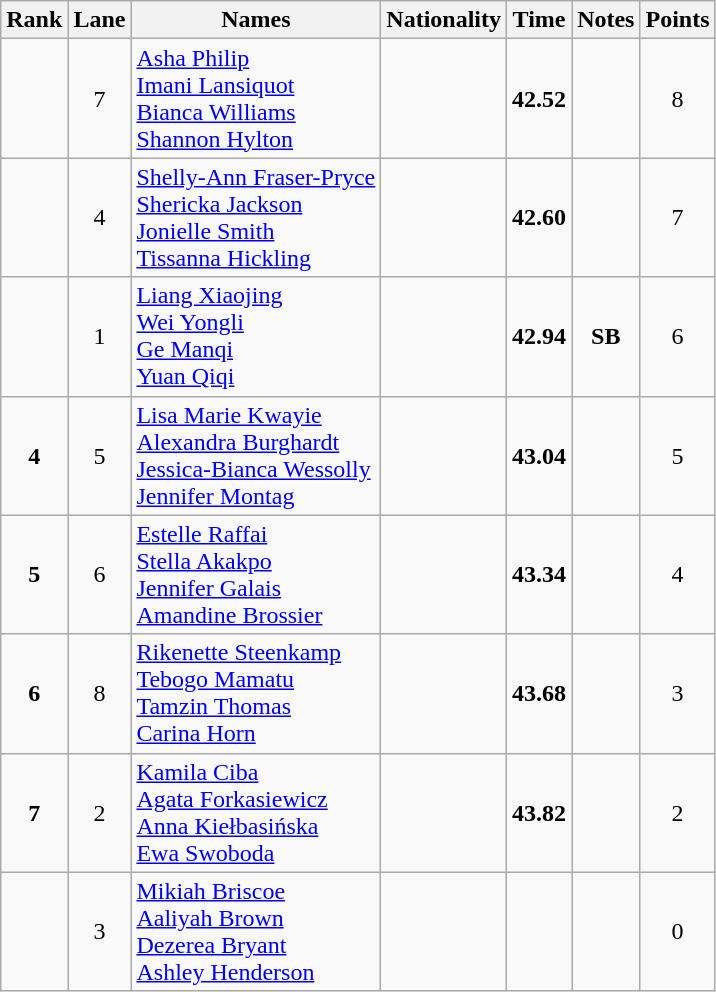<table class="wikitable sortable" style="text-align:center">
<tr>
<th>Rank</th>
<th>Lane</th>
<th>Names</th>
<th>Nationality</th>
<th>Time</th>
<th>Notes</th>
<th>Points</th>
</tr>
<tr>
<td></td>
<td>7</td>
<td align=left><a href='#'>Asha Philip</a><br><a href='#'>Imani Lansiquot</a><br><a href='#'>Bianca Williams</a><br><a href='#'>Shannon Hylton</a></td>
<td align=left></td>
<td><strong>42.52</strong></td>
<td></td>
<td>8</td>
</tr>
<tr>
<td></td>
<td>4</td>
<td align=left><a href='#'>Shelly-Ann Fraser-Pryce</a><br><a href='#'>Shericka Jackson</a><br><a href='#'>Jonielle Smith</a><br><a href='#'>Tissanna Hickling</a></td>
<td align=left></td>
<td><strong>42.60</strong></td>
<td></td>
<td>7</td>
</tr>
<tr>
<td></td>
<td>1</td>
<td align=left><a href='#'>Liang Xiaojing</a><br><a href='#'>Wei Yongli</a><br><a href='#'>Ge Manqi</a><br><a href='#'>Yuan Qiqi</a></td>
<td align=left></td>
<td><strong>42.94</strong></td>
<td><strong>SB </strong></td>
<td>6</td>
</tr>
<tr>
<td><strong>4</strong></td>
<td>5</td>
<td align=left><a href='#'>Lisa Marie Kwayie</a><br><a href='#'>Alexandra Burghardt</a><br><a href='#'>Jessica-Bianca Wessolly</a><br><a href='#'>Jennifer Montag</a></td>
<td align=left></td>
<td><strong>43.04</strong></td>
<td></td>
<td>5</td>
</tr>
<tr>
<td><strong>5</strong></td>
<td>6</td>
<td align=left><a href='#'>Estelle Raffai</a><br><a href='#'>Stella Akakpo</a><br><a href='#'>Jennifer Galais</a><br><a href='#'>Amandine Brossier</a></td>
<td align=left></td>
<td><strong>43.34</strong></td>
<td></td>
<td>4</td>
</tr>
<tr>
<td><strong>6</strong></td>
<td>8</td>
<td align=left><a href='#'>Rikenette Steenkamp</a><br><a href='#'>Tebogo Mamatu</a><br><a href='#'>Tamzin Thomas</a><br><a href='#'>Carina Horn</a></td>
<td align=left></td>
<td><strong>43.68</strong></td>
<td></td>
<td>3</td>
</tr>
<tr>
<td><strong>7</strong></td>
<td>2</td>
<td align=left><a href='#'>Kamila Ciba</a><br><a href='#'>Agata Forkasiewicz</a><br><a href='#'>Anna Kiełbasińska</a><br><a href='#'>Ewa Swoboda</a></td>
<td align=left></td>
<td><strong>43.82</strong></td>
<td></td>
<td>2</td>
</tr>
<tr>
<td></td>
<td>3</td>
<td align=left><a href='#'>Mikiah Briscoe</a><br><a href='#'>Aaliyah Brown</a><br><a href='#'>Dezerea Bryant</a><br><a href='#'>Ashley Henderson</a></td>
<td align=left></td>
<td><strong></strong></td>
<td></td>
<td>0</td>
</tr>
</table>
